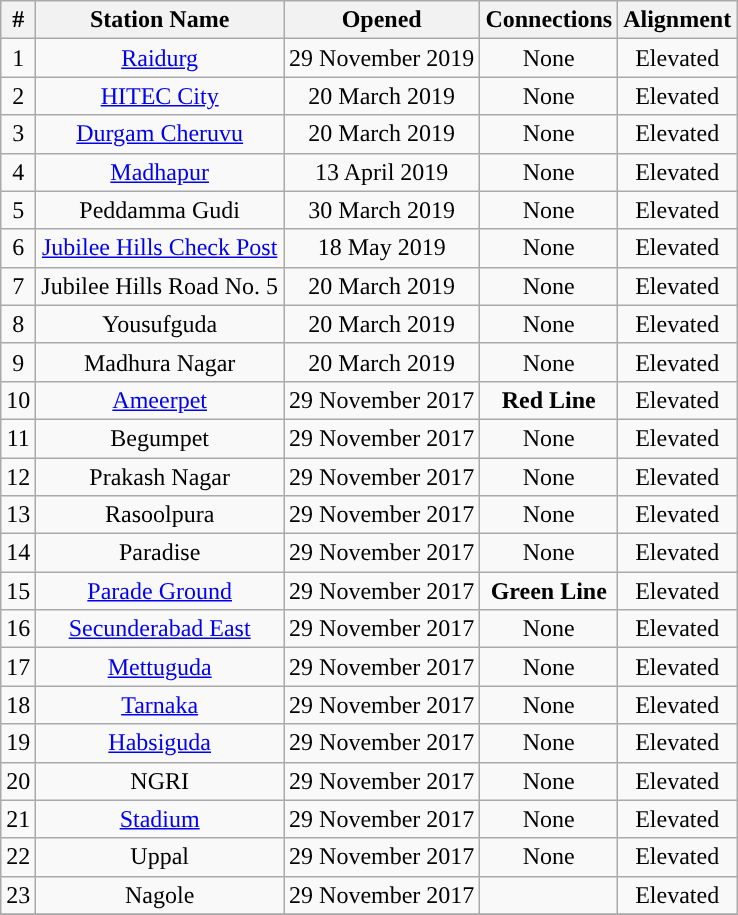<table class="wikitable" style="text-align: center;">
<tr>
<th>#</th>
<th>Station Name</th>
<th>Opened</th>
<th>Connections</th>
<th>Alignment</th>
</tr>
<tr>
<td>1</td>
<td><a href='#'>Raidurg</a></td>
<td>29 November 2019</td>
<td>None</td>
<td>Elevated</td>
</tr>
<tr>
<td>2</td>
<td><a href='#'>HITEC City</a></td>
<td>20 March 2019</td>
<td>None</td>
<td>Elevated</td>
</tr>
<tr>
<td>3</td>
<td><a href='#'>Durgam Cheruvu</a></td>
<td>20 March 2019</td>
<td>None</td>
<td>Elevated</td>
</tr>
<tr>
<td>4</td>
<td><a href='#'>Madhapur</a></td>
<td>13 April 2019</td>
<td>None</td>
<td>Elevated</td>
</tr>
<tr>
<td>5</td>
<td>Peddamma Gudi</td>
<td>30 March 2019</td>
<td>None</td>
<td>Elevated</td>
</tr>
<tr>
<td>6</td>
<td><a href='#'>Jubilee Hills Check Post</a></td>
<td>18 May 2019</td>
<td>None</td>
<td>Elevated</td>
</tr>
<tr>
<td>7</td>
<td>Jubilee Hills Road No. 5</td>
<td>20 March 2019</td>
<td>None</td>
<td>Elevated</td>
</tr>
<tr>
<td>8</td>
<td>Yousufguda</td>
<td>20 March 2019</td>
<td>None</td>
<td>Elevated</td>
</tr>
<tr>
<td>9</td>
<td>Madhura Nagar</td>
<td>20 March 2019</td>
<td>None</td>
<td>Elevated</td>
</tr>
<tr>
<td>10</td>
<td><a href='#'>Ameerpet</a></td>
<td>29 November 2017</td>
<td style="background:#"><strong><span>Red Line</span></strong></td>
<td>Elevated</td>
</tr>
<tr>
<td>11</td>
<td>Begumpet</td>
<td>29 November 2017</td>
<td>None</td>
<td>Elevated</td>
</tr>
<tr>
<td>12</td>
<td>Prakash Nagar</td>
<td>29 November 2017</td>
<td>None</td>
<td>Elevated</td>
</tr>
<tr>
<td>13</td>
<td>Rasoolpura</td>
<td>29 November 2017</td>
<td>None</td>
<td>Elevated</td>
</tr>
<tr>
<td>14</td>
<td>Paradise</td>
<td>29 November 2017</td>
<td>None</td>
<td>Elevated</td>
</tr>
<tr>
<td>15</td>
<td><a href='#'>Parade Ground</a></td>
<td>29 November 2017</td>
<td style="background:#"><strong><span>Green Line</span></strong></td>
<td>Elevated</td>
</tr>
<tr>
<td>16</td>
<td><a href='#'>Secunderabad East</a></td>
<td>29 November 2017</td>
<td>None</td>
<td>Elevated</td>
</tr>
<tr>
<td>17</td>
<td><a href='#'>Mettuguda</a></td>
<td>29 November 2017</td>
<td>None</td>
<td>Elevated</td>
</tr>
<tr>
<td>18</td>
<td><a href='#'>Tarnaka</a></td>
<td>29 November 2017</td>
<td>None</td>
<td>Elevated</td>
</tr>
<tr>
<td>19</td>
<td><a href='#'>Habsiguda</a></td>
<td>29 November 2017</td>
<td>None</td>
<td>Elevated</td>
</tr>
<tr>
<td>20</td>
<td>NGRI</td>
<td>29 November 2017</td>
<td>None</td>
<td>Elevated</td>
</tr>
<tr>
<td>21</td>
<td><a href='#'>Stadium</a></td>
<td>29 November 2017</td>
<td>None</td>
<td>Elevated</td>
</tr>
<tr>
<td>22</td>
<td>Uppal</td>
<td>29 November 2017</td>
<td>None</td>
<td>Elevated</td>
</tr>
<tr>
<td>23</td>
<td>Nagole</td>
<td>29 November 2017</td>
<td></td>
<td>Elevated</td>
</tr>
<tr>
</tr>
</table>
